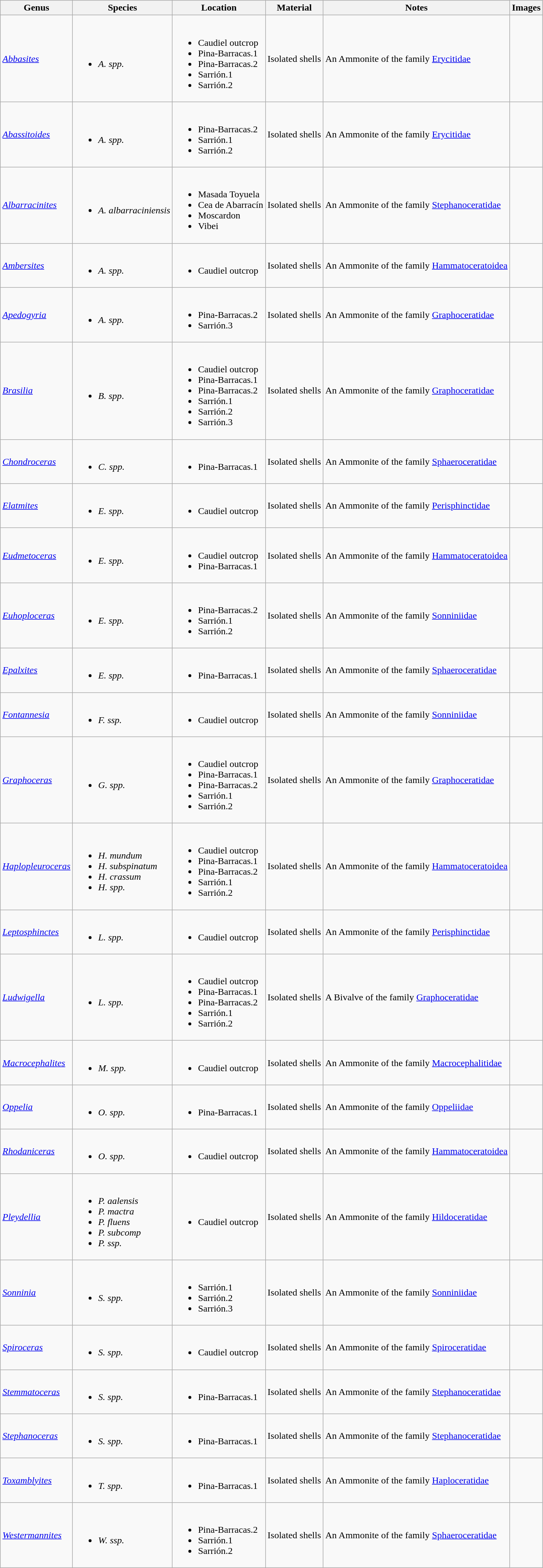<table class="wikitable">
<tr>
<th>Genus</th>
<th>Species</th>
<th>Location</th>
<th>Material</th>
<th>Notes</th>
<th>Images</th>
</tr>
<tr>
<td><em><a href='#'>Abbasites</a></em></td>
<td><br><ul><li><em>A. spp.</em></li></ul></td>
<td><br><ul><li>Caudiel outcrop</li><li>Pina-Barracas.1</li><li>Pina-Barracas.2</li><li>Sarrión.1</li><li>Sarrión.2</li></ul></td>
<td>Isolated shells</td>
<td>An Ammonite of the family <a href='#'>Erycitidae</a></td>
<td></td>
</tr>
<tr>
<td><em><a href='#'>Abassitoides</a></em></td>
<td><br><ul><li><em>A. spp.</em></li></ul></td>
<td><br><ul><li>Pina-Barracas.2</li><li>Sarrión.1</li><li>Sarrión.2</li></ul></td>
<td>Isolated shells</td>
<td>An Ammonite of the family <a href='#'>Erycitidae</a></td>
<td></td>
</tr>
<tr>
<td><em><a href='#'>Albarracinites</a></em></td>
<td><br><ul><li><em>A. albarraciniensis</em></li></ul></td>
<td><br><ul><li>Masada Toyuela</li><li>Cea de Abarracín</li><li>Moscardon</li><li>Vibei</li></ul></td>
<td>Isolated shells</td>
<td>An Ammonite of the family <a href='#'>Stephanoceratidae</a></td>
<td></td>
</tr>
<tr>
<td><em><a href='#'>Ambersites</a></em></td>
<td><br><ul><li><em>A. spp.</em></li></ul></td>
<td><br><ul><li>Caudiel outcrop</li></ul></td>
<td>Isolated shells</td>
<td>An Ammonite of the family <a href='#'>Hammatoceratoidea</a></td>
<td></td>
</tr>
<tr>
<td><em><a href='#'>Apedogyria</a></em></td>
<td><br><ul><li><em>A. spp.</em></li></ul></td>
<td><br><ul><li>Pina-Barracas.2</li><li>Sarrión.3</li></ul></td>
<td>Isolated shells</td>
<td>An Ammonite of the family <a href='#'>Graphoceratidae</a></td>
<td></td>
</tr>
<tr>
<td><a href='#'><em>Brasilia</em></a></td>
<td><br><ul><li><em>B. spp</em>.</li></ul></td>
<td><br><ul><li>Caudiel outcrop</li><li>Pina-Barracas.1</li><li>Pina-Barracas.2</li><li>Sarrión.1</li><li>Sarrión.2</li><li>Sarrión.3</li></ul></td>
<td>Isolated shells</td>
<td>An Ammonite of the family <a href='#'>Graphoceratidae</a></td>
<td></td>
</tr>
<tr>
<td><em><a href='#'>Chondroceras</a></em></td>
<td><br><ul><li><em>C. spp.</em></li></ul></td>
<td><br><ul><li>Pina-Barracas.1</li></ul></td>
<td>Isolated shells</td>
<td>An Ammonite of the family <a href='#'>Sphaeroceratidae</a></td>
<td></td>
</tr>
<tr>
<td><em><a href='#'>Elatmites</a></em></td>
<td><br><ul><li><em>E. spp.</em></li></ul></td>
<td><br><ul><li>Caudiel outcrop</li></ul></td>
<td>Isolated shells</td>
<td>An Ammonite of the family <a href='#'>Perisphinctidae</a></td>
<td></td>
</tr>
<tr>
<td><em><a href='#'>Eudmetoceras</a></em></td>
<td><br><ul><li><em>E. spp.</em></li></ul></td>
<td><br><ul><li>Caudiel outcrop</li><li>Pina-Barracas.1</li></ul></td>
<td>Isolated shells</td>
<td>An Ammonite of the family <a href='#'>Hammatoceratoidea</a></td>
<td></td>
</tr>
<tr>
<td><em><a href='#'>Euhoploceras</a></em></td>
<td><br><ul><li><em>E. spp.</em></li></ul></td>
<td><br><ul><li>Pina-Barracas.2</li><li>Sarrión.1</li><li>Sarrión.2</li></ul></td>
<td>Isolated shells</td>
<td>An Ammonite of the family <a href='#'>Sonniniidae</a></td>
<td></td>
</tr>
<tr>
<td><em><a href='#'>Epalxites</a></em></td>
<td><br><ul><li><em>E. spp.</em></li></ul></td>
<td><br><ul><li>Pina-Barracas.1</li></ul></td>
<td>Isolated shells</td>
<td>An Ammonite of the family <a href='#'>Sphaeroceratidae</a></td>
<td></td>
</tr>
<tr>
<td><em><a href='#'>Fontannesia</a></em></td>
<td><br><ul><li><em>F. ssp.</em></li></ul></td>
<td><br><ul><li>Caudiel outcrop</li></ul></td>
<td>Isolated shells</td>
<td>An Ammonite of the family <a href='#'>Sonniniidae</a></td>
<td></td>
</tr>
<tr>
<td><em><a href='#'>Graphoceras</a></em></td>
<td><br><ul><li><em>G. spp.</em></li></ul></td>
<td><br><ul><li>Caudiel outcrop</li><li>Pina-Barracas.1</li><li>Pina-Barracas.2</li><li>Sarrión.1</li><li>Sarrión.2</li></ul></td>
<td>Isolated shells</td>
<td>An Ammonite of the family <a href='#'>Graphoceratidae</a></td>
<td></td>
</tr>
<tr>
<td><em><a href='#'>Haplopleuroceras</a></em></td>
<td><br><ul><li><em>H. mundum</em></li><li><em>H. subspinatum</em></li><li><em>H. crassum</em></li><li><em>H. spp.</em></li></ul></td>
<td><br><ul><li>Caudiel outcrop</li><li>Pina-Barracas.1</li><li>Pina-Barracas.2</li><li>Sarrión.1</li><li>Sarrión.2</li></ul></td>
<td>Isolated shells</td>
<td>An Ammonite of the family <a href='#'>Hammatoceratoidea</a></td>
<td></td>
</tr>
<tr>
<td><em><a href='#'>Leptosphinctes</a></em></td>
<td><br><ul><li><em>L. spp.</em></li></ul></td>
<td><br><ul><li>Caudiel outcrop</li></ul></td>
<td>Isolated shells</td>
<td>An Ammonite of the family <a href='#'>Perisphinctidae</a></td>
<td></td>
</tr>
<tr>
<td><em><a href='#'>Ludwigella</a></em></td>
<td><br><ul><li><em>L. spp.</em></li></ul></td>
<td><br><ul><li>Caudiel outcrop</li><li>Pina-Barracas.1</li><li>Pina-Barracas.2</li><li>Sarrión.1</li><li>Sarrión.2</li></ul></td>
<td>Isolated shells</td>
<td>A Bivalve of the family <a href='#'>Graphoceratidae</a></td>
<td></td>
</tr>
<tr>
<td><em><a href='#'>Macrocephalites</a></em></td>
<td><br><ul><li><em>M. spp.</em></li></ul></td>
<td><br><ul><li>Caudiel outcrop</li></ul></td>
<td>Isolated shells</td>
<td>An Ammonite of the family <a href='#'>Macrocephalitidae</a></td>
<td></td>
</tr>
<tr>
<td><em><a href='#'>Oppelia</a></em></td>
<td><br><ul><li><em>O. spp.</em></li></ul></td>
<td><br><ul><li>Pina-Barracas.1</li></ul></td>
<td>Isolated shells</td>
<td>An Ammonite of the family <a href='#'>Oppeliidae</a></td>
<td></td>
</tr>
<tr>
<td><em><a href='#'>Rhodaniceras</a></em></td>
<td><br><ul><li><em>O. spp.</em></li></ul></td>
<td><br><ul><li>Caudiel outcrop</li></ul></td>
<td>Isolated shells</td>
<td>An Ammonite of the family <a href='#'>Hammatoceratoidea</a></td>
<td></td>
</tr>
<tr>
<td><em><a href='#'>Pleydellia</a></em></td>
<td><br><ul><li><em>P. aalensis</em></li><li><em>P. mactra</em></li><li><em>P. fluens</em></li><li><em>P. subcomp</em></li><li><em>P. ssp.</em></li></ul></td>
<td><br><ul><li>Caudiel outcrop</li></ul></td>
<td>Isolated shells</td>
<td>An Ammonite of the family <a href='#'>Hildoceratidae</a></td>
<td></td>
</tr>
<tr>
<td><em><a href='#'>Sonninia</a></em></td>
<td><br><ul><li><em>S. spp.</em></li></ul></td>
<td><br><ul><li>Sarrión.1</li><li>Sarrión.2</li><li>Sarrión.3</li></ul></td>
<td>Isolated shells</td>
<td>An Ammonite of the family <a href='#'>Sonniniidae</a></td>
<td></td>
</tr>
<tr>
<td><em><a href='#'>Spiroceras</a></em></td>
<td><br><ul><li><em>S. spp.</em></li></ul></td>
<td><br><ul><li>Caudiel outcrop</li></ul></td>
<td>Isolated shells</td>
<td>An Ammonite of the family <a href='#'>Spiroceratidae</a></td>
<td></td>
</tr>
<tr>
<td><em><a href='#'>Stemmatoceras</a></em></td>
<td><br><ul><li><em>S. spp.</em></li></ul></td>
<td><br><ul><li>Pina-Barracas.1</li></ul></td>
<td>Isolated shells</td>
<td>An Ammonite of the family <a href='#'>Stephanoceratidae</a></td>
<td></td>
</tr>
<tr>
<td><em><a href='#'>Stephanoceras</a></em></td>
<td><br><ul><li><em>S. spp.</em></li></ul></td>
<td><br><ul><li>Pina-Barracas.1</li></ul></td>
<td>Isolated shells</td>
<td>An Ammonite of the family <a href='#'>Stephanoceratidae</a></td>
<td></td>
</tr>
<tr>
<td><em><a href='#'>Toxamblyites</a></em></td>
<td><br><ul><li><em>T. spp.</em></li></ul></td>
<td><br><ul><li>Pina-Barracas.1</li></ul></td>
<td>Isolated shells</td>
<td>An Ammonite of the family <a href='#'>Haploceratidae</a></td>
<td></td>
</tr>
<tr>
<td><em><a href='#'>Westermannites</a></em></td>
<td><br><ul><li><em>W. ssp.</em></li></ul></td>
<td><br><ul><li>Pina-Barracas.2</li><li>Sarrión.1</li><li>Sarrión.2</li></ul></td>
<td>Isolated shells</td>
<td>An Ammonite of the family <a href='#'>Sphaeroceratidae</a></td>
<td></td>
</tr>
</table>
